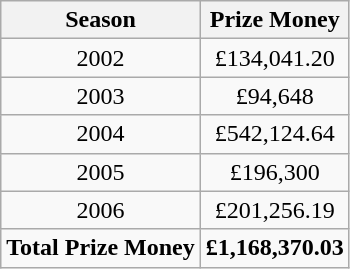<table class="wikitable" style="text-align:center">
<tr>
<th>Season</th>
<th>Prize Money</th>
</tr>
<tr>
<td>2002</td>
<td>£134,041.20</td>
</tr>
<tr>
<td>2003</td>
<td>£94,648</td>
</tr>
<tr>
<td>2004</td>
<td>£542,124.64</td>
</tr>
<tr>
<td>2005</td>
<td>£196,300</td>
</tr>
<tr>
<td>2006</td>
<td>£201,256.19</td>
</tr>
<tr>
<td><strong>Total Prize Money</strong></td>
<td><strong>£1,168,370.03</strong></td>
</tr>
</table>
